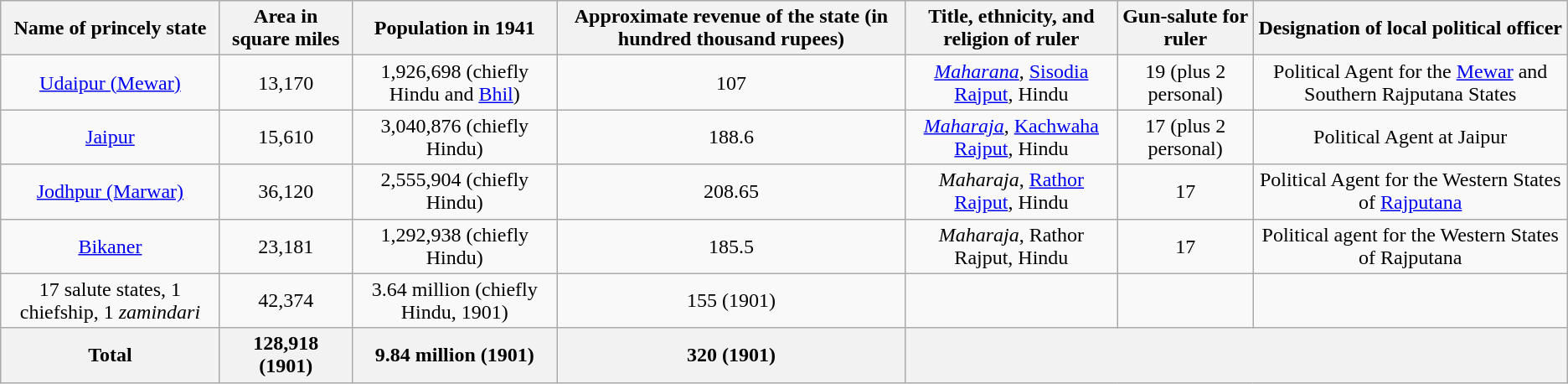<table class="wikitable">
<tr>
<th>Name of princely state</th>
<th>Area in square miles</th>
<th>Population in 1941</th>
<th>Approximate revenue of the state (in hundred thousand rupees)</th>
<th>Title, ethnicity, and religion of ruler</th>
<th>Gun-salute for ruler</th>
<th>Designation of local political officer</th>
</tr>
<tr>
<td align="center"><a href='#'>Udaipur (Mewar)</a></td>
<td align="center">13,170</td>
<td align="center">1,926,698 (chiefly Hindu and <a href='#'>Bhil</a>)</td>
<td align="center">107</td>
<td align="center"><em><a href='#'>Maharana</a></em>, <a href='#'>Sisodia</a> <a href='#'>Rajput</a>, Hindu</td>
<td align="center">19 (plus 2 personal)</td>
<td align="center">Political Agent for the <a href='#'>Mewar</a> and Southern Rajputana States</td>
</tr>
<tr>
<td align="center"><a href='#'>Jaipur</a></td>
<td align="center">15,610</td>
<td align="center">3,040,876 (chiefly Hindu)</td>
<td align="center">188.6</td>
<td align="center"><em><a href='#'>Maharaja</a></em>, <a href='#'>Kachwaha</a> <a href='#'>Rajput</a>, Hindu</td>
<td align="center">17 (plus 2 personal)</td>
<td align="center">Political Agent at Jaipur</td>
</tr>
<tr>
<td align="center"><a href='#'>Jodhpur (Marwar)</a></td>
<td align="center">36,120</td>
<td align="center">2,555,904 (chiefly Hindu)</td>
<td align="center">208.65</td>
<td align="center"><em>Maharaja</em>, <a href='#'>Rathor</a> <a href='#'>Rajput</a>, Hindu</td>
<td align="center">17</td>
<td align="center">Political Agent for the Western States of <a href='#'>Rajputana</a></td>
</tr>
<tr>
<td align="center"><a href='#'>Bikaner</a></td>
<td align="center">23,181</td>
<td align="center">1,292,938 (chiefly Hindu)</td>
<td align="center">185.5</td>
<td align="center"><em>Maharaja</em>, Rathor Rajput, Hindu</td>
<td align="center">17</td>
<td align="center">Political agent for the Western States of Rajputana</td>
</tr>
<tr>
<td align="center">17 salute states, 1 chiefship, 1 <em>zamindari</em></td>
<td align="center">42,374</td>
<td align="center">3.64 million (chiefly Hindu, 1901)</td>
<td align="center">155 (1901)</td>
<td align="center"></td>
<td align="center"></td>
<td align="center"></td>
</tr>
<tr>
<th>Total</th>
<th>128,918 (1901)</th>
<th>9.84 million (1901)</th>
<th>320 (1901)</th>
<th colspan="3"></th>
</tr>
</table>
